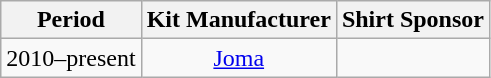<table class="wikitable" style="text-align: center">
<tr>
<th>Period</th>
<th>Kit Manufacturer</th>
<th>Shirt Sponsor</th>
</tr>
<tr>
<td>2010–present</td>
<td><a href='#'>Joma</a></td>
<td></td>
</tr>
</table>
